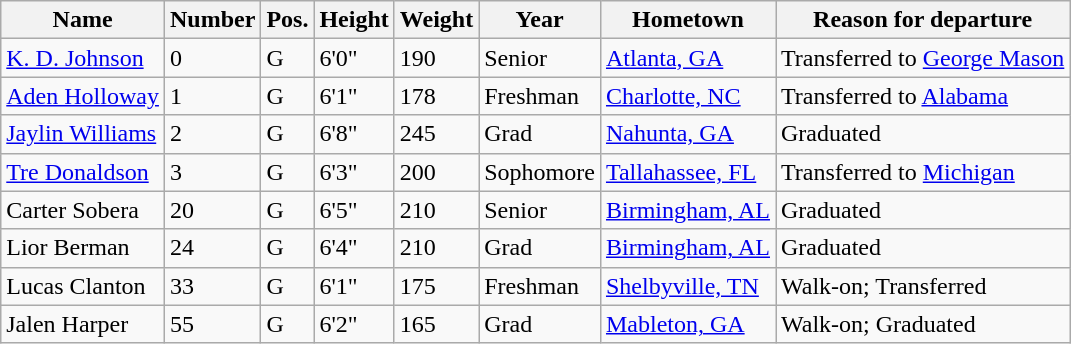<table class="wikitable sortable" border="1">
<tr>
<th>Name</th>
<th>Number</th>
<th>Pos.</th>
<th>Height</th>
<th>Weight</th>
<th>Year</th>
<th>Hometown</th>
<th class="unsortable">Reason for departure</th>
</tr>
<tr>
<td><a href='#'>K. D. Johnson</a></td>
<td>0</td>
<td>G</td>
<td>6'0"</td>
<td>190</td>
<td>Senior</td>
<td><a href='#'>Atlanta, GA</a></td>
<td>Transferred to <a href='#'>George Mason</a></td>
</tr>
<tr>
<td><a href='#'>Aden Holloway</a></td>
<td>1</td>
<td>G</td>
<td>6'1"</td>
<td>178</td>
<td>Freshman</td>
<td><a href='#'>Charlotte, NC</a></td>
<td>Transferred to <a href='#'>Alabama</a></td>
</tr>
<tr>
<td><a href='#'>Jaylin Williams</a></td>
<td>2</td>
<td>G</td>
<td>6'8"</td>
<td>245</td>
<td>Grad</td>
<td><a href='#'>Nahunta, GA</a></td>
<td>Graduated</td>
</tr>
<tr>
<td><a href='#'>Tre Donaldson</a></td>
<td>3</td>
<td>G</td>
<td>6'3"</td>
<td>200</td>
<td>Sophomore</td>
<td><a href='#'>Tallahassee, FL</a></td>
<td>Transferred to <a href='#'>Michigan</a></td>
</tr>
<tr>
<td>Carter Sobera</td>
<td>20</td>
<td>G</td>
<td>6'5"</td>
<td>210</td>
<td>Senior</td>
<td><a href='#'>Birmingham, AL</a></td>
<td>Graduated</td>
</tr>
<tr>
<td>Lior Berman</td>
<td>24</td>
<td>G</td>
<td>6'4"</td>
<td>210</td>
<td>Grad</td>
<td><a href='#'>Birmingham, AL</a></td>
<td>Graduated</td>
</tr>
<tr>
<td>Lucas Clanton</td>
<td>33</td>
<td>G</td>
<td>6'1"</td>
<td>175</td>
<td>Freshman</td>
<td><a href='#'>Shelbyville, TN</a></td>
<td>Walk-on; Transferred</td>
</tr>
<tr>
<td>Jalen Harper</td>
<td>55</td>
<td>G</td>
<td>6'2"</td>
<td>165</td>
<td>Grad</td>
<td><a href='#'>Mableton, GA</a></td>
<td>Walk-on; Graduated</td>
</tr>
</table>
